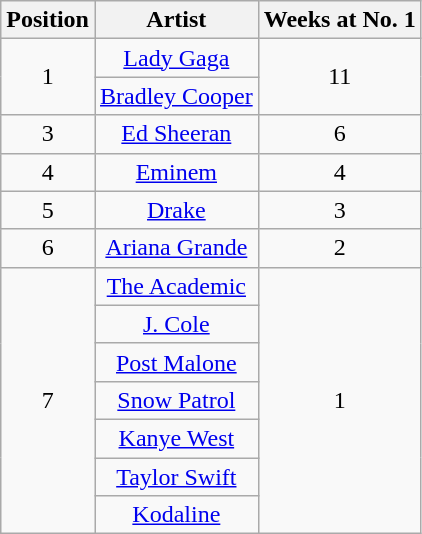<table class="wikitable">
<tr>
<th style="text-align: center;">Position</th>
<th style="text-align: center;">Artist</th>
<th style="text-align: center;">Weeks at No. 1</th>
</tr>
<tr>
<td style="text-align: center;" rowspan=2>1</td>
<td style="text-align: center;"><a href='#'>Lady Gaga</a></td>
<td style="text-align: center;" rowspan=2>11</td>
</tr>
<tr>
<td style="text-align: center;"><a href='#'>Bradley Cooper</a></td>
</tr>
<tr>
<td style="text-align: center;">3</td>
<td style="text-align: center;"><a href='#'>Ed Sheeran</a></td>
<td style="text-align: center;">6</td>
</tr>
<tr>
<td style="text-align: center;">4</td>
<td style="text-align: center;"><a href='#'>Eminem</a></td>
<td style="text-align: center;">4</td>
</tr>
<tr>
<td style="text-align: center;">5</td>
<td style="text-align: center;"><a href='#'>Drake</a></td>
<td style="text-align: center;">3</td>
</tr>
<tr>
<td style="text-align: center;">6</td>
<td style="text-align: center;"><a href='#'>Ariana Grande</a></td>
<td style="text-align: center;">2</td>
</tr>
<tr>
<td style="text-align: center;" rowspan=7>7</td>
<td style="text-align: center;"><a href='#'>The Academic</a></td>
<td style="text-align: center;" rowspan=7>1</td>
</tr>
<tr>
<td style="text-align: center;"><a href='#'>J. Cole</a></td>
</tr>
<tr>
<td style="text-align: center;"><a href='#'>Post Malone</a></td>
</tr>
<tr>
<td style="text-align: center;"><a href='#'>Snow Patrol</a></td>
</tr>
<tr>
<td style="text-align: center;"><a href='#'>Kanye West</a></td>
</tr>
<tr>
<td style="text-align: center;"><a href='#'>Taylor Swift</a></td>
</tr>
<tr>
<td style="text-align: center;"><a href='#'>Kodaline</a></td>
</tr>
</table>
